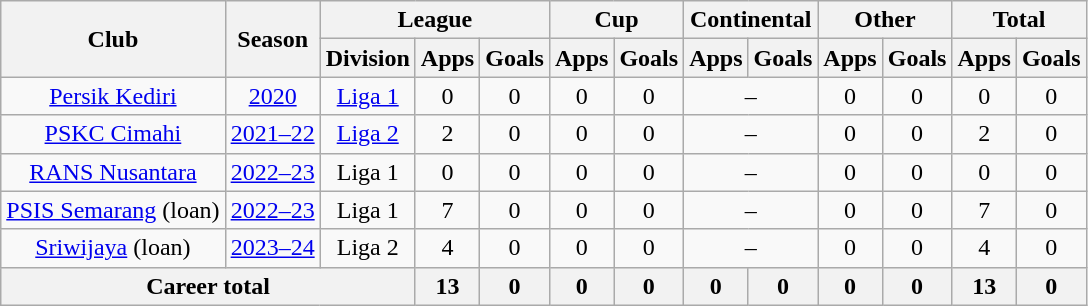<table class="wikitable" style="text-align:center">
<tr>
<th rowspan="2">Club</th>
<th rowspan="2">Season</th>
<th colspan="3">League</th>
<th colspan="2">Cup</th>
<th colspan="2">Continental</th>
<th colspan="2">Other</th>
<th colspan="2">Total</th>
</tr>
<tr>
<th>Division</th>
<th>Apps</th>
<th>Goals</th>
<th>Apps</th>
<th>Goals</th>
<th>Apps</th>
<th>Goals</th>
<th>Apps</th>
<th>Goals</th>
<th>Apps</th>
<th>Goals</th>
</tr>
<tr>
<td rowspan="1" valign="center"><a href='#'>Persik Kediri</a></td>
<td><a href='#'>2020</a></td>
<td rowspan="1" valign="center"><a href='#'>Liga 1</a></td>
<td>0</td>
<td>0</td>
<td>0</td>
<td>0</td>
<td colspan="2">–</td>
<td>0</td>
<td>0</td>
<td>0</td>
<td>0</td>
</tr>
<tr>
<td rowspan="1" valign="center"><a href='#'>PSKC Cimahi</a></td>
<td><a href='#'>2021–22</a></td>
<td rowspan="1" valign="center"><a href='#'>Liga 2</a></td>
<td>2</td>
<td>0</td>
<td>0</td>
<td>0</td>
<td colspan="2">–</td>
<td>0</td>
<td>0</td>
<td>2</td>
<td>0</td>
</tr>
<tr>
<td rowspan="1" valign="center"><a href='#'>RANS Nusantara</a></td>
<td><a href='#'>2022–23</a></td>
<td rowspan="1">Liga 1</td>
<td>0</td>
<td>0</td>
<td>0</td>
<td>0</td>
<td colspan="2">–</td>
<td>0</td>
<td>0</td>
<td>0</td>
<td>0</td>
</tr>
<tr>
<td rowspan="1" valign="center"><a href='#'>PSIS Semarang</a> (loan)</td>
<td><a href='#'>2022–23</a></td>
<td rowspan="1">Liga 1</td>
<td>7</td>
<td>0</td>
<td>0</td>
<td>0</td>
<td colspan="2">–</td>
<td>0</td>
<td>0</td>
<td>7</td>
<td>0</td>
</tr>
<tr>
<td rowspan="1" valign="center"><a href='#'>Sriwijaya</a> (loan)</td>
<td><a href='#'>2023–24</a></td>
<td rowspan="1">Liga 2</td>
<td>4</td>
<td>0</td>
<td>0</td>
<td>0</td>
<td colspan="2">–</td>
<td>0</td>
<td>0</td>
<td>4</td>
<td>0</td>
</tr>
<tr>
<th colspan="3">Career total</th>
<th>13</th>
<th>0</th>
<th>0</th>
<th>0</th>
<th>0</th>
<th>0</th>
<th>0</th>
<th>0</th>
<th>13</th>
<th>0</th>
</tr>
</table>
